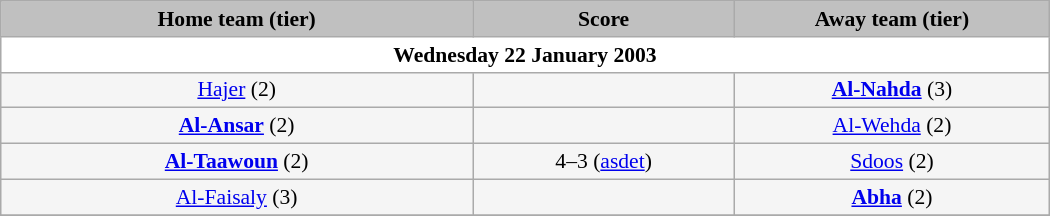<table class="wikitable" style="width: 700px; background:WhiteSmoke; text-align:center; font-size:90%">
<tr>
<td scope="col" style="width: 45%; background:silver;"><strong>Home team (tier)</strong></td>
<td scope="col" style="width: 25%; background:silver;"><strong>Score</strong></td>
<td scope="col" style="width: 45%; background:silver;"><strong>Away team (tier)</strong></td>
</tr>
<tr>
<td colspan="5" style= background:White><strong>Wednesday 22 January 2003</strong></td>
</tr>
<tr>
<td><a href='#'>Hajer</a> (2)</td>
<td></td>
<td><strong><a href='#'>Al-Nahda</a></strong> (3)</td>
</tr>
<tr>
<td><strong><a href='#'>Al-Ansar</a></strong> (2)</td>
<td></td>
<td><a href='#'>Al-Wehda</a> (2)</td>
</tr>
<tr>
<td><strong><a href='#'>Al-Taawoun</a></strong> (2)</td>
<td>4–3 (<a href='#'>asdet</a>)</td>
<td><a href='#'>Sdoos</a> (2)</td>
</tr>
<tr>
<td><a href='#'>Al-Faisaly</a> (3)</td>
<td></td>
<td><strong><a href='#'>Abha</a></strong> (2)</td>
</tr>
<tr>
</tr>
</table>
